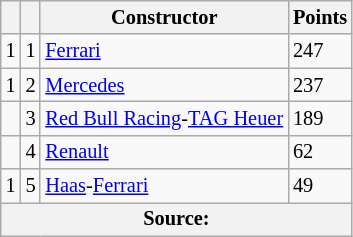<table class="wikitable" style="font-size: 85%;">
<tr>
<th></th>
<th></th>
<th>Constructor</th>
<th>Points</th>
</tr>
<tr>
<td align="left"> 1</td>
<td align="center">1</td>
<td> <a href='#'>Ferrari</a></td>
<td align="left">247</td>
</tr>
<tr>
<td align="left"> 1</td>
<td align="center">2</td>
<td> <a href='#'>Mercedes</a></td>
<td align="left">237</td>
</tr>
<tr>
<td align="left"></td>
<td align="center">3</td>
<td> <a href='#'>Red Bull Racing</a>-<a href='#'>TAG Heuer</a></td>
<td align="left">189</td>
</tr>
<tr>
<td align="left"></td>
<td align="center">4</td>
<td> <a href='#'>Renault</a></td>
<td align="left">62</td>
</tr>
<tr>
<td align="left"> 1</td>
<td align="center">5</td>
<td> <a href='#'>Haas</a>-<a href='#'>Ferrari</a></td>
<td align="left">49</td>
</tr>
<tr>
<th colspan=4>Source:</th>
</tr>
</table>
